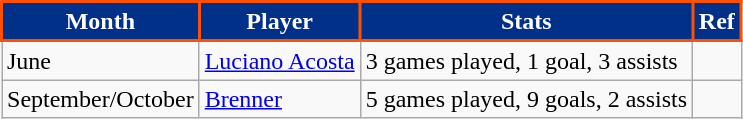<table class=wikitable>
<tr>
<th style="background:#003087; color:#FFFFFF; border:2px solid #FE5000;" scope="col">Month</th>
<th style="background:#003087; color:#FFFFFF; border:2px solid #FE5000;" scope="col">Player</th>
<th style="background:#003087; color:#FFFFFF; border:2px solid #FE5000;" scope="col">Stats</th>
<th style="background:#003087; color:#FFFFFF; border:2px solid #FE5000;" scope="col">Ref</th>
</tr>
<tr>
<td>June</td>
<td> <a href='#'>Luciano Acosta</a></td>
<td>3 games played, 1 goal, 3 assists</td>
<td align=center></td>
</tr>
<tr>
<td>September/October</td>
<td> <a href='#'>Brenner</a></td>
<td>5 games played, 9 goals, 2 assists</td>
<td align=center></td>
</tr>
</table>
